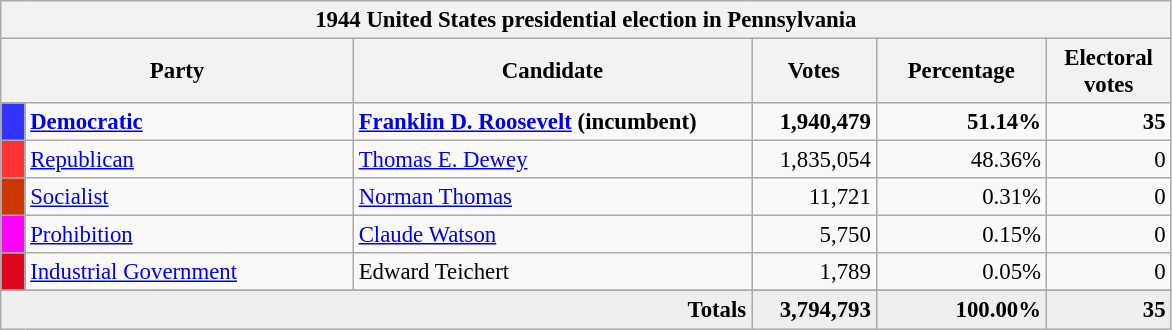<table class="wikitable" style="font-size: 95%;">
<tr>
<th colspan="6">1944 United States presidential election in Pennsylvania</th>
</tr>
<tr>
<th colspan="2" style="width: 15em">Party</th>
<th style="width: 17em">Candidate</th>
<th style="width: 5em">Votes</th>
<th style="width: 7em">Percentage</th>
<th style="width: 5em">Electoral votes</th>
</tr>
<tr>
<th style="background-color:#3333FF; width: 3px"></th>
<td style="width: 130px"><strong><a href='#'>Democratic</a></strong></td>
<td><strong><a href='#'>Franklin D. Roosevelt</a> (incumbent)</strong></td>
<td align="right"><strong>1,940,479</strong></td>
<td align="right"><strong>51.14%</strong></td>
<td align="right"><strong>35</strong></td>
</tr>
<tr>
<th style="background-color:#FF3333; width: 3px"></th>
<td style="width: 130px"><a href='#'>Republican</a></td>
<td><a href='#'>Thomas E. Dewey</a></td>
<td align="right">1,835,054</td>
<td align="right">48.36%</td>
<td align="right">0</td>
</tr>
<tr>
<th style="background-color:#CD3700; width: 3px"></th>
<td style="width: 130px"><a href='#'>Socialist</a></td>
<td><a href='#'>Norman Thomas</a></td>
<td align="right">11,721</td>
<td align="right">0.31%</td>
<td align="right">0</td>
</tr>
<tr>
<th style="background-color:#FF00FF; width: 3px"></th>
<td style="width: 130px"><a href='#'>Prohibition</a></td>
<td><a href='#'>Claude Watson</a></td>
<td align="right">5,750</td>
<td align="right">0.15%</td>
<td align="right">0</td>
</tr>
<tr>
<th style="background-color:#DD051D; width: 3px"></th>
<td style="width: 130px"><a href='#'>Industrial Government</a></td>
<td>Edward Teichert</td>
<td align="right">1,789</td>
<td align="right">0.05%</td>
<td align="right">0</td>
</tr>
<tr>
</tr>
<tr bgcolor="#EEEEEE">
<td colspan="3" align="right"><strong>Totals</strong></td>
<td align="right"><strong>3,794,793</strong></td>
<td align="right"><strong>100.00%</strong></td>
<td align="right"><strong>35</strong></td>
</tr>
</table>
